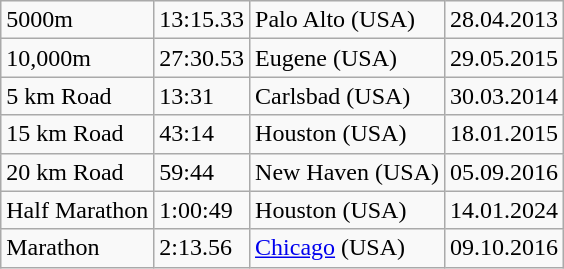<table class="wikitable">
<tr>
<td>5000m</td>
<td>13:15.33</td>
<td>Palo Alto (USA)</td>
<td>28.04.2013</td>
</tr>
<tr>
<td>10,000m</td>
<td>27:30.53</td>
<td>Eugene (USA)</td>
<td>29.05.2015</td>
</tr>
<tr>
<td>5 km Road</td>
<td>13:31</td>
<td>Carlsbad (USA)</td>
<td>30.03.2014</td>
</tr>
<tr>
<td>15 km Road</td>
<td>43:14</td>
<td>Houston (USA)</td>
<td>18.01.2015</td>
</tr>
<tr>
<td>20 km Road</td>
<td>59:44</td>
<td>New Haven (USA)</td>
<td>05.09.2016</td>
</tr>
<tr>
<td>Half Marathon</td>
<td>1:00:49</td>
<td>Houston (USA)</td>
<td>14.01.2024</td>
</tr>
<tr>
<td>Marathon</td>
<td>2:13.56</td>
<td><a href='#'>Chicago</a> (USA)</td>
<td>09.10.2016</td>
</tr>
</table>
